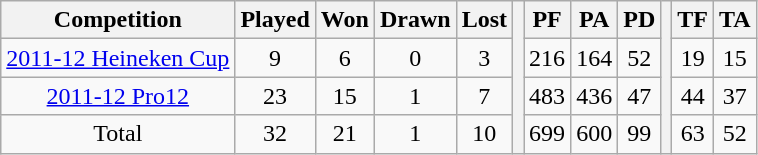<table class="wikitable">
<tr>
<th>Competition</th>
<th>Played</th>
<th>Won</th>
<th>Drawn</th>
<th>Lost</th>
<th rowspan="4"></th>
<th>PF</th>
<th>PA</th>
<th>PD</th>
<th rowspan="4"></th>
<th>TF</th>
<th>TA</th>
</tr>
<tr align=center>
<td><a href='#'>2011-12 Heineken Cup</a></td>
<td>9</td>
<td>6</td>
<td>0</td>
<td>3</td>
<td>216</td>
<td>164</td>
<td>52</td>
<td>19</td>
<td>15</td>
</tr>
<tr align=center>
<td><a href='#'>2011-12 Pro12</a></td>
<td>23</td>
<td>15</td>
<td>1</td>
<td>7</td>
<td>483</td>
<td>436</td>
<td>47</td>
<td>44</td>
<td>37</td>
</tr>
<tr align=center>
<td>Total</td>
<td>32</td>
<td>21</td>
<td>1</td>
<td>10</td>
<td>699</td>
<td>600</td>
<td>99</td>
<td>63</td>
<td>52</td>
</tr>
</table>
